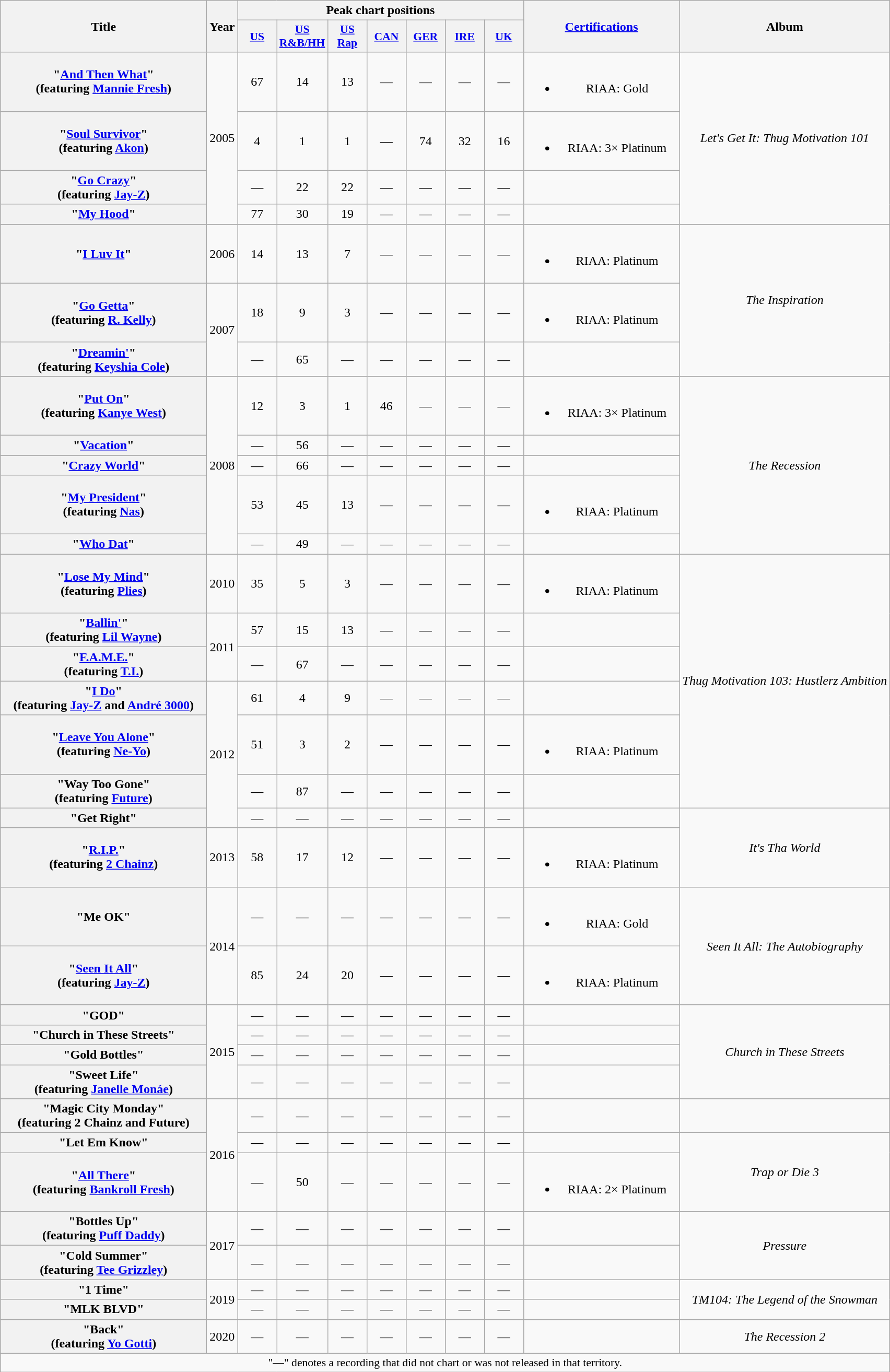<table class="wikitable plainrowheaders" style="text-align:center;">
<tr>
<th scope="col" rowspan="2" style="width:16em;">Title</th>
<th scope="col" rowspan="2">Year</th>
<th scope="col" colspan="7">Peak chart positions</th>
<th scope="col" rowspan="2" style="width:12em;"><a href='#'>Certifications</a></th>
<th scope="col" rowspan="2">Album</th>
</tr>
<tr>
<th scope="col" style="width:3em;font-size:90%;"><a href='#'>US</a><br></th>
<th scope="col" style="width:3em;font-size:90%;"><a href='#'>US<br>R&B/HH</a><br></th>
<th scope="col" style="width:3em;font-size:90%;"><a href='#'>US Rap</a><br></th>
<th scope="col" style="width:3em;font-size:90%;"><a href='#'>CAN</a><br></th>
<th scope="col" style="width:3em;font-size:90%;"><a href='#'>GER</a><br></th>
<th scope="col" style="width:3em;font-size:90%;"><a href='#'>IRE</a><br></th>
<th scope="col" style="width:3em;font-size:90%;"><a href='#'>UK</a><br></th>
</tr>
<tr>
<th scope="row">"<a href='#'>And Then What</a>" <br><span>(featuring <a href='#'>Mannie Fresh</a>)</span></th>
<td rowspan="4">2005</td>
<td>67</td>
<td>14</td>
<td>13</td>
<td>—</td>
<td>—</td>
<td>—</td>
<td>—</td>
<td><br><ul><li>RIAA: Gold</li></ul></td>
<td rowspan="4"><em>Let's Get It: Thug Motivation 101</em></td>
</tr>
<tr>
<th scope="row">"<a href='#'>Soul Survivor</a>" <br><span>(featuring <a href='#'>Akon</a>)</span></th>
<td>4</td>
<td>1</td>
<td>1</td>
<td>—</td>
<td>74</td>
<td>32</td>
<td>16</td>
<td><br><ul><li>RIAA: 3× Platinum</li></ul></td>
</tr>
<tr>
<th scope="row">"<a href='#'>Go Crazy</a>" <br><span>(featuring <a href='#'>Jay-Z</a>)</span></th>
<td>—</td>
<td>22</td>
<td>22</td>
<td>—</td>
<td>—</td>
<td>—</td>
<td>—</td>
<td></td>
</tr>
<tr>
<th scope="row">"<a href='#'>My Hood</a>"</th>
<td>77</td>
<td>30</td>
<td>19</td>
<td>—</td>
<td>—</td>
<td>—</td>
<td>—</td>
<td></td>
</tr>
<tr>
<th scope="row">"<a href='#'>I Luv It</a>"</th>
<td rowspan="1">2006</td>
<td>14</td>
<td>13</td>
<td>7</td>
<td>—</td>
<td>—</td>
<td>—</td>
<td>—</td>
<td><br><ul><li>RIAA: Platinum</li></ul></td>
<td rowspan="3"><em>The Inspiration</em></td>
</tr>
<tr>
<th scope="row">"<a href='#'>Go Getta</a>" <br><span>(featuring <a href='#'>R. Kelly</a>)</span></th>
<td rowspan="2">2007</td>
<td>18</td>
<td>9</td>
<td>3</td>
<td>—</td>
<td>—</td>
<td>—</td>
<td>—</td>
<td><br><ul><li>RIAA: Platinum</li></ul></td>
</tr>
<tr>
<th scope="row">"<a href='#'>Dreamin'</a>" <br><span>(featuring <a href='#'>Keyshia Cole</a>)</span></th>
<td>—</td>
<td>65</td>
<td>—</td>
<td>—</td>
<td>—</td>
<td>—</td>
<td>—</td>
<td></td>
</tr>
<tr>
<th scope="row">"<a href='#'>Put On</a>" <br><span>(featuring <a href='#'>Kanye West</a>)</span></th>
<td rowspan="5">2008</td>
<td>12</td>
<td>3</td>
<td>1</td>
<td>46</td>
<td>—</td>
<td>—</td>
<td>—</td>
<td><br><ul><li>RIAA: 3× Platinum</li></ul></td>
<td rowspan="5"><em>The Recession</em></td>
</tr>
<tr>
<th scope="row">"<a href='#'>Vacation</a>"</th>
<td>—</td>
<td>56</td>
<td>—</td>
<td>—</td>
<td>—</td>
<td>—</td>
<td>—</td>
<td></td>
</tr>
<tr>
<th scope="row">"<a href='#'>Crazy World</a>"</th>
<td>—</td>
<td>66</td>
<td>—</td>
<td>—</td>
<td>—</td>
<td>—</td>
<td>—</td>
<td></td>
</tr>
<tr>
<th scope="row">"<a href='#'>My President</a>" <br><span>(featuring <a href='#'>Nas</a>)</span></th>
<td>53</td>
<td>45</td>
<td>13</td>
<td>—</td>
<td>—</td>
<td>—</td>
<td>—</td>
<td><br><ul><li>RIAA: Platinum</li></ul></td>
</tr>
<tr>
<th scope="row">"<a href='#'>Who Dat</a>"</th>
<td>—</td>
<td>49</td>
<td>—</td>
<td>—</td>
<td>—</td>
<td>—</td>
<td>—</td>
<td></td>
</tr>
<tr>
<th scope="row">"<a href='#'>Lose My Mind</a>" <br><span>(featuring <a href='#'>Plies</a>)</span></th>
<td>2010</td>
<td>35</td>
<td>5</td>
<td>3</td>
<td>—</td>
<td>—</td>
<td>—</td>
<td>—</td>
<td><br><ul><li>RIAA: Platinum</li></ul></td>
<td rowspan="6"><em>Thug Motivation 103: Hustlerz Ambition</em></td>
</tr>
<tr>
<th scope="row">"<a href='#'>Ballin'</a>" <br><span>(featuring <a href='#'>Lil Wayne</a>)</span></th>
<td rowspan="2">2011</td>
<td>57</td>
<td>15</td>
<td>13</td>
<td>—</td>
<td>—</td>
<td>—</td>
<td>—</td>
<td></td>
</tr>
<tr>
<th scope="row">"<a href='#'>F.A.M.E.</a>" <br><span>(featuring <a href='#'>T.I.</a>)</span></th>
<td>—</td>
<td>67</td>
<td>—</td>
<td>—</td>
<td>—</td>
<td>—</td>
<td>—</td>
<td></td>
</tr>
<tr>
<th scope="row">"<a href='#'>I Do</a>" <br><span>(featuring <a href='#'>Jay-Z</a> and <a href='#'>André 3000</a>)</span></th>
<td rowspan="4">2012</td>
<td>61</td>
<td>4</td>
<td>9</td>
<td>—</td>
<td>—</td>
<td>—</td>
<td>—</td>
<td></td>
</tr>
<tr>
<th scope="row">"<a href='#'>Leave You Alone</a>" <br><span>(featuring <a href='#'>Ne-Yo</a>)</span></th>
<td>51</td>
<td>3</td>
<td>2</td>
<td>—</td>
<td>—</td>
<td>—</td>
<td>—</td>
<td><br><ul><li>RIAA: Platinum</li></ul></td>
</tr>
<tr>
<th scope="row">"Way Too Gone" <br><span>(featuring <a href='#'>Future</a>)</span></th>
<td>—</td>
<td>87</td>
<td>—</td>
<td>—</td>
<td>—</td>
<td>—</td>
<td>—</td>
<td></td>
</tr>
<tr>
<th scope="row">"Get Right"</th>
<td>—</td>
<td>—</td>
<td>—</td>
<td>—</td>
<td>—</td>
<td>—</td>
<td>—</td>
<td></td>
<td rowspan="2"><em>It's Tha World</em></td>
</tr>
<tr>
<th scope="row">"<a href='#'>R.I.P.</a>" <br><span>(featuring <a href='#'>2 Chainz</a>)</span></th>
<td rowspan="1">2013</td>
<td>58</td>
<td>17</td>
<td>12</td>
<td>—</td>
<td>—</td>
<td>—</td>
<td>—</td>
<td><br><ul><li>RIAA: Platinum</li></ul></td>
</tr>
<tr>
<th scope="row">"Me OK"</th>
<td rowspan="2">2014</td>
<td>—</td>
<td>—</td>
<td>—</td>
<td>—</td>
<td>—</td>
<td>—</td>
<td>—</td>
<td><br><ul><li>RIAA: Gold</li></ul></td>
<td rowspan="2"><em>Seen It All: The Autobiography</em></td>
</tr>
<tr>
<th scope="row">"<a href='#'>Seen It All</a>"<br><span>(featuring <a href='#'>Jay-Z</a>)</span></th>
<td>85</td>
<td>24</td>
<td>20</td>
<td>—</td>
<td>—</td>
<td>—</td>
<td>—</td>
<td><br><ul><li>RIAA: Platinum</li></ul></td>
</tr>
<tr>
<th scope="row">"GOD"</th>
<td rowspan="4">2015</td>
<td>—</td>
<td>—</td>
<td>—</td>
<td>—</td>
<td>—</td>
<td>—</td>
<td>—</td>
<td></td>
<td rowspan="4"><em>Church in These Streets</em></td>
</tr>
<tr>
<th scope="row">"Church in These Streets"</th>
<td>—</td>
<td>—</td>
<td>—</td>
<td>—</td>
<td>—</td>
<td>—</td>
<td>—</td>
</tr>
<tr>
<th scope="row">"Gold Bottles"</th>
<td>—</td>
<td>—</td>
<td>—</td>
<td>—</td>
<td>—</td>
<td>—</td>
<td>—</td>
<td></td>
</tr>
<tr>
<th scope="row">"Sweet Life"<br><span>(featuring <a href='#'>Janelle Monáe</a>)</span></th>
<td>—</td>
<td>—</td>
<td>—</td>
<td>—</td>
<td>—</td>
<td>—</td>
<td>—</td>
<td></td>
</tr>
<tr>
<th scope="row">"Magic City Monday" <br><span>(featuring 2 Chainz and Future)</span></th>
<td rowspan="3">2016</td>
<td>—</td>
<td>—</td>
<td>—</td>
<td>—</td>
<td>—</td>
<td>—</td>
<td>—</td>
<td></td>
<td></td>
</tr>
<tr>
<th scope="row">"Let Em Know"</th>
<td>—</td>
<td>—</td>
<td>—</td>
<td>—</td>
<td>—</td>
<td>—</td>
<td>—</td>
<td></td>
<td rowspan="2"><em>Trap or Die 3</em></td>
</tr>
<tr>
<th scope="row">"<a href='#'>All There</a>"<br><span>(featuring <a href='#'>Bankroll Fresh</a>)</span></th>
<td>—</td>
<td>50</td>
<td>—</td>
<td>—</td>
<td>—</td>
<td>—</td>
<td>—</td>
<td><br><ul><li>RIAA: 2× Platinum</li></ul></td>
</tr>
<tr>
<th scope="row">"Bottles Up" <br><span>(featuring <a href='#'>Puff Daddy</a>)</span></th>
<td rowspan="2">2017</td>
<td>—</td>
<td>—</td>
<td>—</td>
<td>—</td>
<td>—</td>
<td>—</td>
<td>—</td>
<td></td>
<td rowspan="2"><em>Pressure</em></td>
</tr>
<tr>
<th scope="row">"Cold Summer" <br><span>(featuring <a href='#'>Tee Grizzley</a>)</span></th>
<td>—</td>
<td>—</td>
<td>—</td>
<td>—</td>
<td>—</td>
<td>—</td>
<td>—</td>
<td></td>
</tr>
<tr>
<th scope="row">"1 Time"</th>
<td rowspan="2">2019</td>
<td>—</td>
<td>—</td>
<td>—</td>
<td>—</td>
<td>—</td>
<td>—</td>
<td>—</td>
<td></td>
<td rowspan="2"><em>TM104: The Legend of the Snowman</em></td>
</tr>
<tr>
<th scope="row">"MLK BLVD"<br></th>
<td>—</td>
<td>—</td>
<td>—</td>
<td>—</td>
<td>—</td>
<td>—</td>
<td>—</td>
</tr>
<tr>
<th scope="row">"Back" <br><span>(featuring <a href='#'>Yo Gotti</a>)</span></th>
<td>2020</td>
<td>—</td>
<td>—</td>
<td>—</td>
<td>—</td>
<td>—</td>
<td>—</td>
<td>—</td>
<td></td>
<td><em>The Recession 2</em></td>
</tr>
<tr>
<td colspan="14" style="font-size:90%">"—" denotes a recording that did not chart or was not released in that territory.</td>
</tr>
</table>
